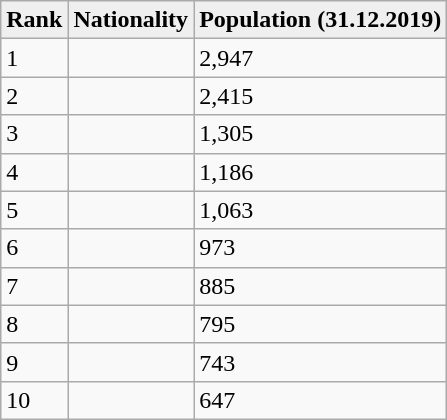<table class="wikitable">
<tr>
<th style="background:#efefef;">Rank</th>
<th style="background:#efefef;">Nationality</th>
<th style="background:#efefef;">Population (31.12.2019)</th>
</tr>
<tr>
<td>1</td>
<td></td>
<td>2,947</td>
</tr>
<tr>
<td>2</td>
<td></td>
<td>2,415</td>
</tr>
<tr>
<td>3</td>
<td></td>
<td>1,305</td>
</tr>
<tr>
<td>4</td>
<td></td>
<td>1,186</td>
</tr>
<tr>
<td>5</td>
<td></td>
<td>1,063</td>
</tr>
<tr>
<td>6</td>
<td></td>
<td>973</td>
</tr>
<tr>
<td>7</td>
<td></td>
<td>885</td>
</tr>
<tr>
<td>8</td>
<td></td>
<td>795</td>
</tr>
<tr>
<td>9</td>
<td></td>
<td>743</td>
</tr>
<tr>
<td>10</td>
<td></td>
<td>647</td>
</tr>
</table>
